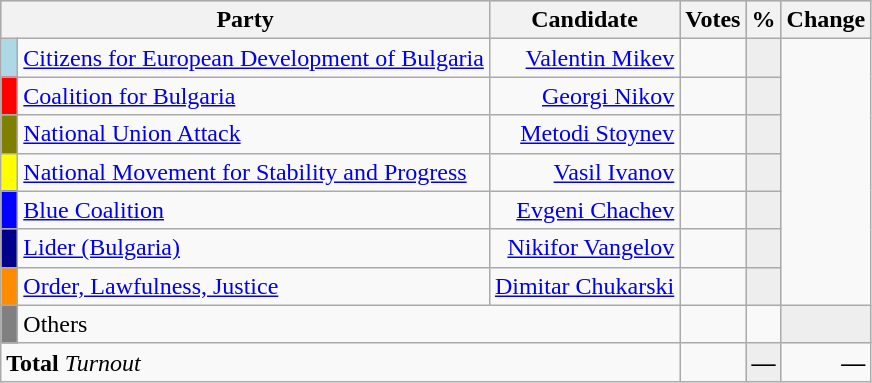<table class="wikitable" border="1">
<tr style="background-color:#C9C9C9">
<th align=left colspan=2 valign=top>Party</th>
<th align=right>Candidate</th>
<th align=right>Votes</th>
<th align=right>%</th>
<th align=right>Change</th>
</tr>
<tr>
<td bgcolor="lightblue"> </td>
<td align=left><a href='#'>Citizens for European Development of Bulgaria</a></td>
<td align=right><a href='#'>Valentin Mikev</a></td>
<td align=right></td>
<td align=right style="background-color:#EEEEEE"></td>
</tr>
<tr>
<td bgcolor="red"> </td>
<td align=left><a href='#'>Coalition for Bulgaria</a></td>
<td align=right><a href='#'>Georgi Nikov</a></td>
<td align=right></td>
<td align=right style="background-color:#EEEEEE"></td>
</tr>
<tr>
<td bgcolor="#808000"> </td>
<td align=left><a href='#'>National Union Attack</a></td>
<td align=right><a href='#'>Metodi Stoynev</a></td>
<td align=right></td>
<td align=right style="background-color:#EEEEEE"></td>
</tr>
<tr>
<td bgcolor="yellow"> </td>
<td align=left><a href='#'>National Movement for Stability and Progress</a></td>
<td align=right><a href='#'>Vasil Ivanov</a></td>
<td align=right></td>
<td align=right style="background-color:#EEEEEE"></td>
</tr>
<tr>
<td bgcolor="blue"> </td>
<td align=left><a href='#'>Blue Coalition</a></td>
<td align=right><a href='#'>Evgeni Chachev</a></td>
<td align=right></td>
<td align=right style="background-color:#EEEEEE"></td>
</tr>
<tr>
<td bgcolor="darkblue"> </td>
<td align=left><a href='#'>Lider (Bulgaria)</a></td>
<td align=right><a href='#'>Nikifor Vangelov</a></td>
<td align=right></td>
<td align=right style="background-color:#EEEEEE"></td>
</tr>
<tr>
<td bgcolor="darkorange"> </td>
<td align=left><a href='#'>Order, Lawfulness, Justice</a></td>
<td align=right><a href='#'>Dimitar Chukarski</a></td>
<td align=right></td>
<td align=right style="background-color:#EEEEEE"></td>
</tr>
<tr>
<td bgcolor="grey"> </td>
<td align=left colspan=2>Others</td>
<td align=right></td>
<td align=right></td>
<td align=right style="background-color:#EEEEEE"></td>
</tr>
<tr>
<td align=left colspan=3><strong>Total</strong>      <em> Turnout</em></td>
<td align=right></td>
<td align=right style="background-color:#EEEEEE"><strong>—</strong></td>
<td align=right><strong>—</strong></td>
</tr>
</table>
